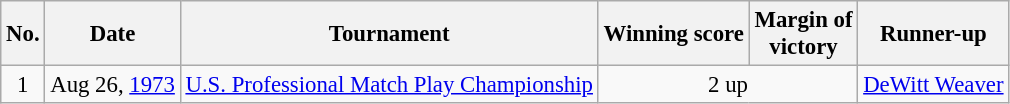<table class="wikitable" style="font-size:95%;">
<tr>
<th>No.</th>
<th>Date</th>
<th>Tournament</th>
<th>Winning score</th>
<th>Margin of<br>victory</th>
<th>Runner-up</th>
</tr>
<tr>
<td align=center>1</td>
<td align=right>Aug 26, <a href='#'>1973</a></td>
<td><a href='#'>U.S. Professional Match Play Championship</a></td>
<td colspan=2 align=center>2 up</td>
<td> <a href='#'>DeWitt Weaver</a></td>
</tr>
</table>
